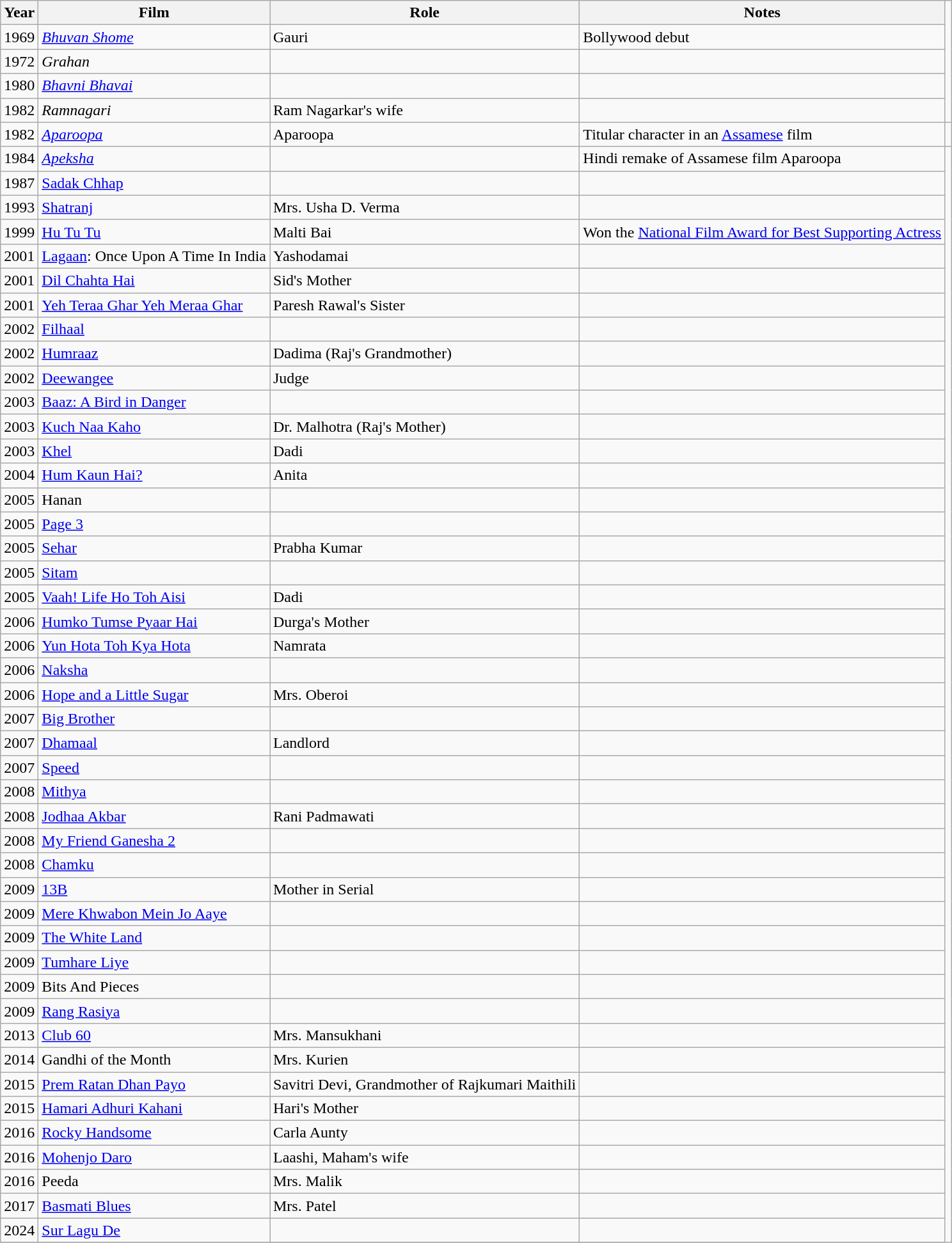<table class="wikitable">
<tr>
<th>Year</th>
<th>Film</th>
<th>Role</th>
<th>Notes</th>
</tr>
<tr>
<td>1969</td>
<td><em><a href='#'>Bhuvan Shome</a></em></td>
<td>Gauri</td>
<td>Bollywood debut</td>
</tr>
<tr>
<td>1972</td>
<td><em>Grahan</em></td>
<td></td>
<td></td>
</tr>
<tr>
<td>1980</td>
<td><em><a href='#'>Bhavni Bhavai</a></em></td>
<td></td>
<td></td>
</tr>
<tr>
<td>1982</td>
<td><em>Ramnagari</em></td>
<td>Ram Nagarkar's wife</td>
<td></td>
</tr>
<tr>
<td>1982</td>
<td><em><a href='#'>Aparoopa</a></em></td>
<td>Aparoopa</td>
<td>Titular character in an <a href='#'>Assamese</a> film</td>
<td></td>
</tr>
<tr>
<td>1984</td>
<td><em><a href='#'>Apeksha</a></td>
<td></td>
<td>Hindi remake of Assamese film Aparoopa</td>
</tr>
<tr>
<td>1987</td>
<td></em><a href='#'>Sadak Chhap</a><em></td>
<td></td>
<td></td>
</tr>
<tr>
<td>1993</td>
<td></em><a href='#'>Shatranj</a><em></td>
<td>Mrs. Usha D. Verma</td>
<td></td>
</tr>
<tr>
<td>1999</td>
<td></em><a href='#'>Hu Tu Tu</a><em></td>
<td>Malti Bai</td>
<td>Won the <a href='#'>National Film Award for Best Supporting Actress</a></td>
</tr>
<tr>
<td>2001</td>
<td></em><a href='#'>Lagaan</a>: Once Upon A Time In India<em></td>
<td>Yashodamai</td>
<td></td>
</tr>
<tr>
<td>2001</td>
<td></em><a href='#'>Dil Chahta Hai</a><em></td>
<td>Sid's Mother</td>
<td></td>
</tr>
<tr>
<td>2001</td>
<td></em><a href='#'>Yeh Teraa Ghar Yeh Meraa Ghar</a><em></td>
<td>Paresh Rawal's Sister</td>
<td></td>
</tr>
<tr>
<td>2002</td>
<td></em><a href='#'>Filhaal</a><em></td>
<td></td>
<td></td>
</tr>
<tr>
<td>2002</td>
<td></em><a href='#'>Humraaz</a><em></td>
<td>Dadima (Raj's Grandmother)</td>
<td></td>
</tr>
<tr>
<td>2002</td>
<td></em><a href='#'>Deewangee</a><em></td>
<td>Judge</td>
<td></td>
</tr>
<tr>
<td>2003</td>
<td></em><a href='#'>Baaz: A Bird in Danger</a><em></td>
<td></td>
<td></td>
</tr>
<tr>
<td>2003</td>
<td></em><a href='#'>Kuch Naa Kaho</a><em></td>
<td>Dr. Malhotra (Raj's Mother)</td>
<td></td>
</tr>
<tr>
<td>2003</td>
<td></em><a href='#'>Khel</a><em></td>
<td>Dadi</td>
<td></td>
</tr>
<tr>
<td>2004</td>
<td></em><a href='#'>Hum Kaun Hai?</a><em></td>
<td>Anita</td>
<td></td>
</tr>
<tr>
<td>2005</td>
<td></em>Hanan<em></td>
<td></td>
<td></td>
</tr>
<tr>
<td>2005</td>
<td></em><a href='#'>Page 3</a><em></td>
<td></td>
<td></td>
</tr>
<tr>
<td>2005</td>
<td></em><a href='#'>Sehar</a><em></td>
<td>Prabha Kumar</td>
<td></td>
</tr>
<tr>
<td>2005</td>
<td></em><a href='#'>Sitam</a><em></td>
<td></td>
<td></td>
</tr>
<tr>
<td>2005</td>
<td></em><a href='#'>Vaah! Life Ho Toh Aisi</a><em></td>
<td>Dadi</td>
<td></td>
</tr>
<tr>
<td>2006</td>
<td></em><a href='#'>Humko Tumse Pyaar Hai</a><em></td>
<td>Durga's Mother</td>
<td></td>
</tr>
<tr>
<td>2006</td>
<td></em><a href='#'>Yun Hota Toh Kya Hota</a><em></td>
<td>Namrata</td>
<td></td>
</tr>
<tr>
<td>2006</td>
<td></em><a href='#'>Naksha</a><em></td>
<td></td>
<td></td>
</tr>
<tr>
<td>2006</td>
<td></em><a href='#'>Hope and a Little Sugar</a><em></td>
<td>Mrs. Oberoi</td>
<td></td>
</tr>
<tr>
<td>2007</td>
<td></em><a href='#'>Big Brother</a><em></td>
<td></td>
<td></td>
</tr>
<tr>
<td>2007</td>
<td></em><a href='#'>Dhamaal</a><em></td>
<td>Landlord</td>
<td></td>
</tr>
<tr>
<td>2007</td>
<td></em><a href='#'>Speed</a><em></td>
<td></td>
<td></td>
</tr>
<tr>
<td>2008</td>
<td></em><a href='#'>Mithya</a><em></td>
<td></td>
<td></td>
</tr>
<tr>
<td>2008</td>
<td></em><a href='#'>Jodhaa Akbar</a><em></td>
<td>Rani Padmawati</td>
<td></td>
</tr>
<tr>
<td>2008</td>
<td></em><a href='#'>My Friend Ganesha 2</a><em></td>
<td></td>
<td></td>
</tr>
<tr>
<td>2008</td>
<td></em><a href='#'>Chamku</a><em></td>
<td></td>
<td></td>
</tr>
<tr>
<td>2009</td>
<td></em><a href='#'>13B</a><em></td>
<td>Mother in Serial</td>
<td></td>
</tr>
<tr>
<td>2009</td>
<td></em><a href='#'>Mere Khwabon Mein Jo Aaye</a><em></td>
<td></td>
<td></td>
</tr>
<tr>
<td>2009</td>
<td></em><a href='#'>The White Land</a><em></td>
<td></td>
<td></td>
</tr>
<tr>
<td>2009</td>
<td></em><a href='#'>Tumhare Liye</a><em></td>
<td></td>
<td></td>
</tr>
<tr>
<td>2009</td>
<td></em>Bits And Pieces<em></td>
<td></td>
<td></td>
</tr>
<tr>
<td>2009</td>
<td></em><a href='#'>Rang Rasiya</a><em></td>
<td></td>
<td></td>
</tr>
<tr>
<td>2013</td>
<td></em><a href='#'>Club 60</a><em></td>
<td>Mrs. Mansukhani</td>
<td></td>
</tr>
<tr>
<td>2014</td>
<td></em>Gandhi of the Month<em></td>
<td>Mrs. Kurien</td>
<td></td>
</tr>
<tr>
<td>2015</td>
<td></em><a href='#'>Prem Ratan Dhan Payo</a><em></td>
<td>Savitri Devi, Grandmother of Rajkumari Maithili</td>
<td></td>
</tr>
<tr>
<td>2015</td>
<td></em><a href='#'>Hamari Adhuri Kahani</a><em></td>
<td>Hari's Mother</td>
<td></td>
</tr>
<tr>
<td>2016</td>
<td></em><a href='#'>Rocky Handsome</a><em></td>
<td>Carla Aunty</td>
<td></td>
</tr>
<tr>
<td>2016</td>
<td></em><a href='#'>Mohenjo Daro</a><em></td>
<td>Laashi, Maham's wife</td>
<td></td>
</tr>
<tr>
<td>2016</td>
<td></em>Peeda<em></td>
<td>Mrs. Malik</td>
<td></td>
</tr>
<tr>
<td>2017</td>
<td></em><a href='#'>Basmati Blues</a><em></td>
<td>Mrs. Patel</td>
<td></td>
</tr>
<tr>
<td>2024</td>
<td></em><a href='#'>Sur Lagu De</a><em></td>
<td></td>
<td></td>
</tr>
<tr>
</tr>
</table>
